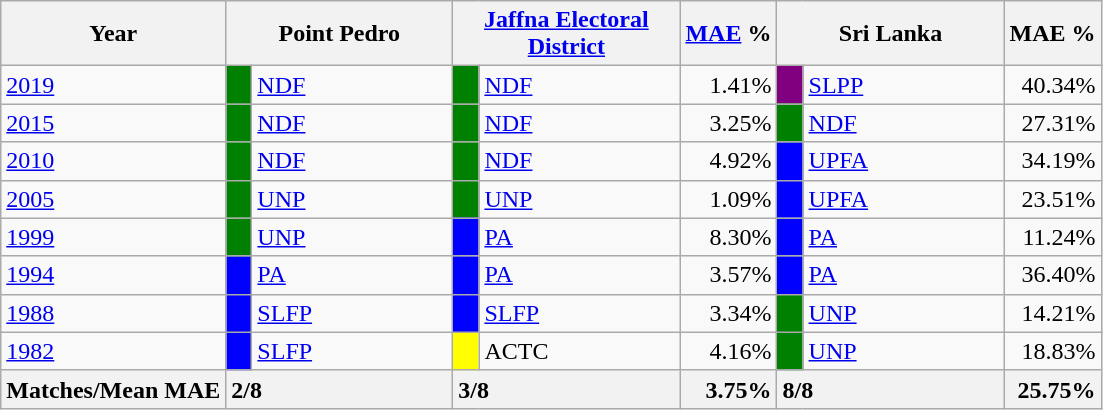<table class="wikitable">
<tr>
<th>Year</th>
<th colspan="2" width="144px">Point Pedro</th>
<th colspan="2" width="144px"><a href='#'>Jaffna Electoral District</a></th>
<th><a href='#'>MAE</a> %</th>
<th colspan="2" width="144px">Sri Lanka</th>
<th>MAE %</th>
</tr>
<tr>
<td><a href='#'>2019</a></td>
<td style="background-color:green;" width="10px"></td>
<td style="text-align:left;"><a href='#'>NDF</a></td>
<td style="background-color:green;" width="10px"></td>
<td style="text-align:left;"><a href='#'>NDF</a></td>
<td style="text-align:right;">1.41%</td>
<td style="background-color:purple;" width="10px"></td>
<td style="text-align:left;"><a href='#'>SLPP</a></td>
<td style="text-align:right;">40.34%</td>
</tr>
<tr>
<td><a href='#'>2015</a></td>
<td style="background-color:green;" width="10px"></td>
<td style="text-align:left;"><a href='#'>NDF</a></td>
<td style="background-color:green;" width="10px"></td>
<td style="text-align:left;"><a href='#'>NDF</a></td>
<td style="text-align:right;">3.25%</td>
<td style="background-color:green;" width="10px"></td>
<td style="text-align:left;"><a href='#'>NDF</a></td>
<td style="text-align:right;">27.31%</td>
</tr>
<tr>
<td><a href='#'>2010</a></td>
<td style="background-color:green;" width="10px"></td>
<td style="text-align:left;"><a href='#'>NDF</a></td>
<td style="background-color:green;" width="10px"></td>
<td style="text-align:left;"><a href='#'>NDF</a></td>
<td style="text-align:right;">4.92%</td>
<td style="background-color:blue;" width="10px"></td>
<td style="text-align:left;"><a href='#'>UPFA</a></td>
<td style="text-align:right;">34.19%</td>
</tr>
<tr>
<td><a href='#'>2005</a></td>
<td style="background-color:green;" width="10px"></td>
<td style="text-align:left;"><a href='#'>UNP</a></td>
<td style="background-color:green;" width="10px"></td>
<td style="text-align:left;"><a href='#'>UNP</a></td>
<td style="text-align:right;">1.09%</td>
<td style="background-color:blue;" width="10px"></td>
<td style="text-align:left;"><a href='#'>UPFA</a></td>
<td style="text-align:right;">23.51%</td>
</tr>
<tr>
<td><a href='#'>1999</a></td>
<td style="background-color:green;" width="10px"></td>
<td style="text-align:left;"><a href='#'>UNP</a></td>
<td style="background-color:blue;" width="10px"></td>
<td style="text-align:left;"><a href='#'>PA</a></td>
<td style="text-align:right;">8.30%</td>
<td style="background-color:blue;" width="10px"></td>
<td style="text-align:left;"><a href='#'>PA</a></td>
<td style="text-align:right;">11.24%</td>
</tr>
<tr>
<td><a href='#'>1994</a></td>
<td style="background-color:blue;" width="10px"></td>
<td style="text-align:left;"><a href='#'>PA</a></td>
<td style="background-color:blue;" width="10px"></td>
<td style="text-align:left;"><a href='#'>PA</a></td>
<td style="text-align:right;">3.57%</td>
<td style="background-color:blue;" width="10px"></td>
<td style="text-align:left;"><a href='#'>PA</a></td>
<td style="text-align:right;">36.40%</td>
</tr>
<tr>
<td><a href='#'>1988</a></td>
<td style="background-color:blue;" width="10px"></td>
<td style="text-align:left;"><a href='#'>SLFP</a></td>
<td style="background-color:blue;" width="10px"></td>
<td style="text-align:left;"><a href='#'>SLFP</a></td>
<td style="text-align:right;">3.34%</td>
<td style="background-color:green;" width="10px"></td>
<td style="text-align:left;"><a href='#'>UNP</a></td>
<td style="text-align:right;">14.21%</td>
</tr>
<tr>
<td><a href='#'>1982</a></td>
<td style="background-color:blue;" width="10px"></td>
<td style="text-align:left;"><a href='#'>SLFP</a></td>
<td style="background-color:yellow;" width="10px"></td>
<td style="text-align:left;">ACTC</td>
<td style="text-align:right;">4.16%</td>
<td style="background-color:green;" width="10px"></td>
<td style="text-align:left;"><a href='#'>UNP</a></td>
<td style="text-align:right;">18.83%</td>
</tr>
<tr>
<th>Matches/Mean MAE</th>
<th style="text-align:left;"colspan="2" width="144px">2/8</th>
<th style="text-align:left;"colspan="2" width="144px">3/8</th>
<th style="text-align:right;">3.75%</th>
<th style="text-align:left;"colspan="2" width="144px">8/8</th>
<th style="text-align:right;">25.75%</th>
</tr>
</table>
